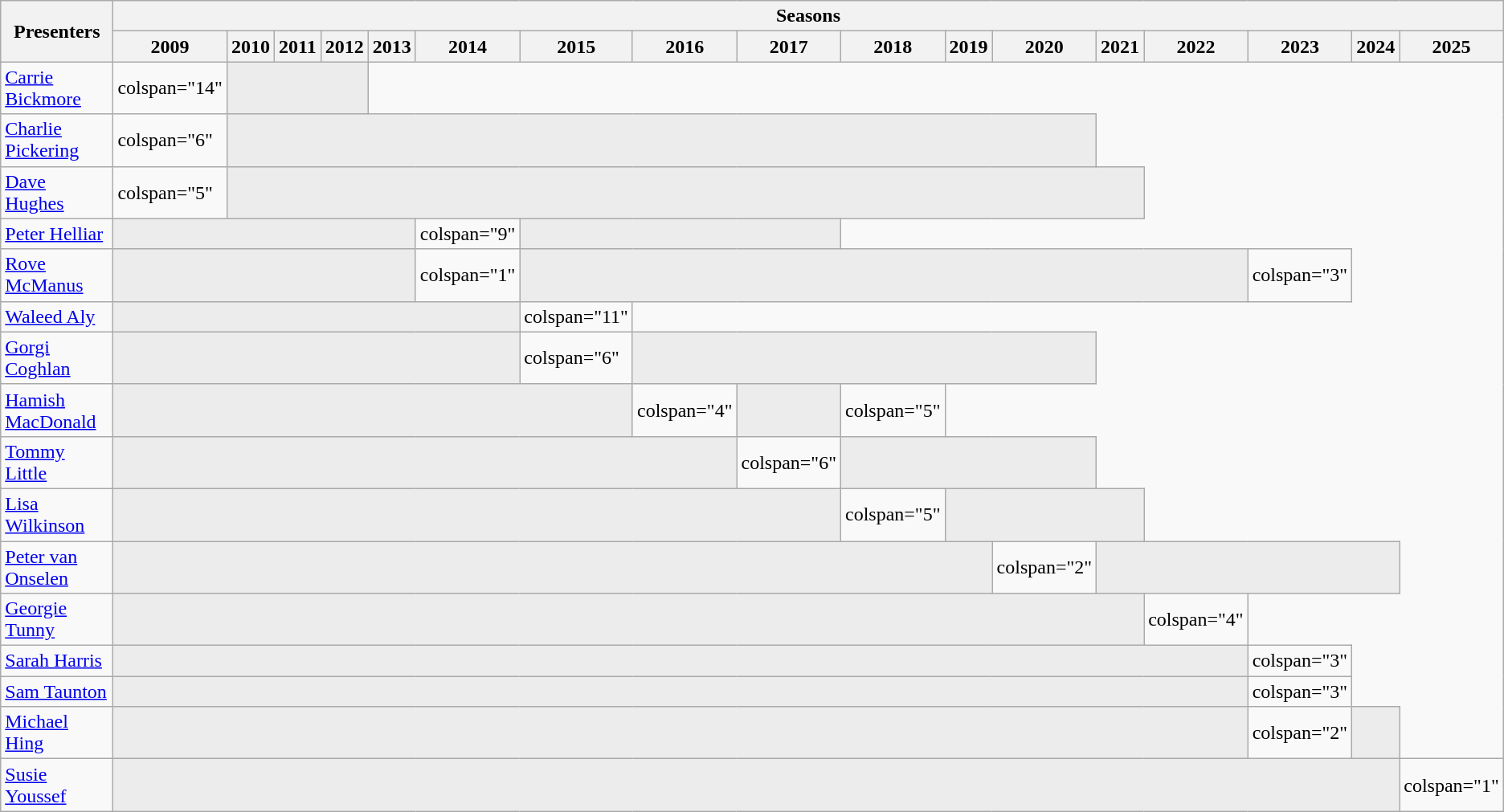<table class="wikitable plainrowheaders">
<tr>
<th scope="col" rowspan="2">Presenters</th>
<th colspan="17" scope="col">Seasons</th>
</tr>
<tr>
<th scope="col">2009</th>
<th scope="col">2010</th>
<th scope="col">2011</th>
<th scope="col">2012</th>
<th scope="col">2013</th>
<th scope="col">2014</th>
<th scope="col">2015</th>
<th scope="col">2016</th>
<th scope="col">2017</th>
<th scope="col">2018</th>
<th scope="col">2019</th>
<th scope="col">2020</th>
<th scope="col">2021</th>
<th scope="col">2022</th>
<th scope="col">2023</th>
<th>2024</th>
<th>2025</th>
</tr>
<tr>
<td scope="row"><a href='#'>Carrie Bickmore</a></td>
<td>colspan="14" </td>
<td colspan="3" style="background:#ececec; color:gray; vertical-align:middle; text-align:center;" class="table-na"></td>
</tr>
<tr>
<td scope="row"><a href='#'>Charlie Pickering</a></td>
<td>colspan="6" </td>
<td colspan="11" style="background:#ececec; color:gray; vertical-align:middle; text-align:center;" class="table-na"></td>
</tr>
<tr>
<td scope="row"><a href='#'>Dave Hughes</a></td>
<td>colspan="5" </td>
<td colspan="12" style="background:#ececec; color:gray; vertical-align:middle; text-align:center;" class="table-na"></td>
</tr>
<tr>
<td scope="row"><a href='#'>Peter Helliar</a></td>
<td colspan="5" style="background:#ececec; color:gray; vertical-align:middle; text-align:center;" class="table-na"></td>
<td>colspan="9" </td>
<td colspan="3" style="background:#ececec; color:gray; vertical-align:middle; text-align:center;" class="table-na"></td>
</tr>
<tr>
<td scope="row"><a href='#'>Rove McManus</a></td>
<td colspan="5" style="background:#ececec; color:gray; vertical-align:middle; text-align:center;" class="table-na"></td>
<td>colspan="1" </td>
<td colspan="8" style="background:#ececec; color:gray; vertical-align:middle; text-align:center;" class="table-na"></td>
<td>colspan="3" </td>
</tr>
<tr>
<td scope="row"><a href='#'>Waleed Aly</a></td>
<td colspan="6" style="background:#ececec; color:gray; vertical-align:middle; text-align:center;" class="table-na"></td>
<td>colspan="11" </td>
</tr>
<tr>
<td scope="row"><a href='#'>Gorgi Coghlan</a></td>
<td colspan="6" style="background:#ececec; color:gray; vertical-align:middle; text-align:center;" class="table-na"></td>
<td>colspan="6" </td>
<td colspan="5" style="background:#ececec; color:gray; vertical-align:middle; text-align:center;" class="table-na"></td>
</tr>
<tr>
<td scope="row"><a href='#'>Hamish MacDonald</a></td>
<td colspan="7" style="background:#ececec; color:gray; vertical-align:middle; text-align:center;" class="table-na"></td>
<td>colspan="4" </td>
<td colspan="1" style="background:#ececec; color:gray; vertical-align:middle; text-align:center;" class="table-na"></td>
<td>colspan="5" </td>
</tr>
<tr>
<td><a href='#'>Tommy Little</a></td>
<td colspan="8" style="background:#ececec; color:gray; vertical-align:middle; text-align:center;" class="table-na"></td>
<td>colspan="6" </td>
<td colspan="3" style="background:#ececec; color:gray; vertical-align:middle; text-align:center;" class="table-na"></td>
</tr>
<tr>
<td scope="row"><a href='#'>Lisa Wilkinson</a></td>
<td colspan="9" style="background:#ececec; color:gray; vertical-align:middle; text-align:center;" class="table-na"></td>
<td>colspan="5" </td>
<td colspan="3" style="background:#ececec; color:gray; vertical-align:middle; text-align:center;" class="table-na"></td>
</tr>
<tr>
<td scope="row"><a href='#'>Peter van Onselen</a></td>
<td colspan="11" style="background:#ececec; color:gray; vertical-align:middle; text-align:center;" class="table-na"></td>
<td>colspan="2" </td>
<td colspan="4" style="background:#ececec; color:gray; vertical-align:middle; text-align:center;" class="table-na"></td>
</tr>
<tr>
<td scope="row"><a href='#'>Georgie Tunny</a></td>
<td colspan="13" style="background:#ececec; color:gray; vertical-align:middle; text-align:center;" class="table-na"></td>
<td>colspan="4" </td>
</tr>
<tr>
<td scope="row"><a href='#'>Sarah Harris</a></td>
<td colspan="14" style="background:#ececec; color:gray; vertical-align:middle; text-align:center;" class="table-na"></td>
<td>colspan="3" </td>
</tr>
<tr>
<td scope="row"><a href='#'>Sam Taunton</a></td>
<td colspan="14" style="background:#ececec; color:gray; vertical-align:middle; text-align:center;" class="table-na"></td>
<td>colspan="3" </td>
</tr>
<tr>
<td scope="row"><a href='#'>Michael Hing</a></td>
<td colspan="14" style="background:#ececec; color:gray; vertical-align:middle; text-align:center;" class="table-na"></td>
<td>colspan="2" </td>
<td colspan="1" style="background:#ececec; color:gray; vertical-align:middle; text-align:center;" class="table-na"></td>
</tr>
<tr>
<td><a href='#'>Susie Youssef</a></td>
<td colspan="16" style="background:#ececec; color:gray; vertical-align:middle; text-align:center;" class="table-na"></td>
<td>colspan="1" </td>
</tr>
</table>
